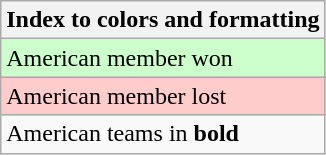<table class="wikitable">
<tr>
<th>Index to colors and formatting</th>
</tr>
<tr bgcolor=#ccffcc>
<td>American member won</td>
</tr>
<tr bgcolor=#ffcccc>
<td>American member lost</td>
</tr>
<tr>
<td>American teams in <strong>bold</strong></td>
</tr>
</table>
